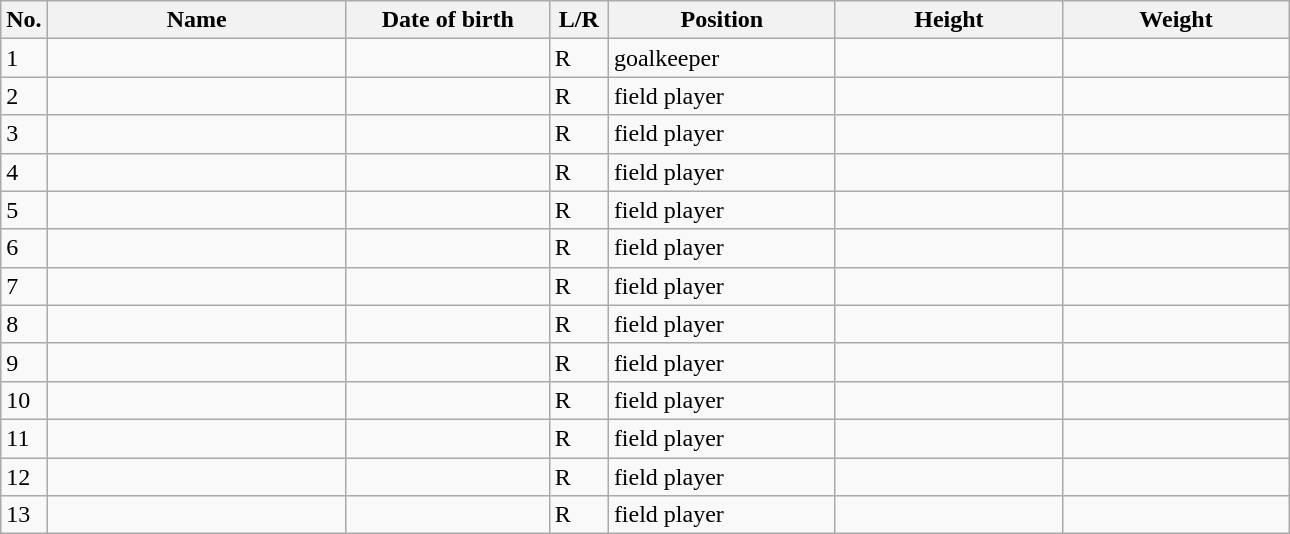<table class=wikitable sortable style=font-size:100%; text-align:center;>
<tr>
<th>No.</th>
<th style=width:12em>Name</th>
<th style=width:8em>Date of birth</th>
<th style=width:2em>L/R</th>
<th style=width:9em>Position</th>
<th style=width:9em>Height</th>
<th style=width:9em>Weight</th>
</tr>
<tr>
<td>1</td>
<td align=left></td>
<td></td>
<td>R</td>
<td>goalkeeper</td>
<td></td>
<td></td>
</tr>
<tr>
<td>2</td>
<td align=left></td>
<td></td>
<td>R</td>
<td>field player</td>
<td></td>
<td></td>
</tr>
<tr>
<td>3</td>
<td align=left></td>
<td></td>
<td>R</td>
<td>field player</td>
<td></td>
<td></td>
</tr>
<tr>
<td>4</td>
<td align=left></td>
<td></td>
<td>R</td>
<td>field player</td>
<td></td>
<td></td>
</tr>
<tr>
<td>5</td>
<td align=left></td>
<td></td>
<td>R</td>
<td>field player</td>
<td></td>
<td></td>
</tr>
<tr>
<td>6</td>
<td align=left></td>
<td></td>
<td>R</td>
<td>field player</td>
<td></td>
<td></td>
</tr>
<tr>
<td>7</td>
<td align=left></td>
<td></td>
<td>R</td>
<td>field player</td>
<td></td>
<td></td>
</tr>
<tr>
<td>8</td>
<td align=left></td>
<td></td>
<td>R</td>
<td>field player</td>
<td></td>
<td></td>
</tr>
<tr>
<td>9</td>
<td align=left></td>
<td></td>
<td>R</td>
<td>field player</td>
<td></td>
<td></td>
</tr>
<tr>
<td>10</td>
<td align=left></td>
<td></td>
<td>R</td>
<td>field player</td>
<td></td>
<td></td>
</tr>
<tr>
<td>11</td>
<td align=left></td>
<td></td>
<td>R</td>
<td>field player</td>
<td></td>
<td></td>
</tr>
<tr>
<td>12</td>
<td align=left></td>
<td></td>
<td>R</td>
<td>field player</td>
<td></td>
<td></td>
</tr>
<tr>
<td>13</td>
<td align=left></td>
<td></td>
<td>R</td>
<td>field player</td>
<td></td>
<td></td>
</tr>
</table>
